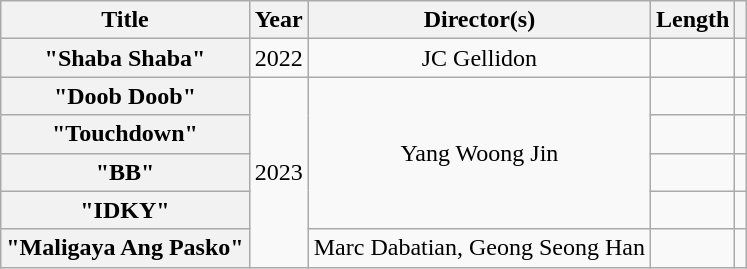<table class="wikitable plainrowheaders" style="text-align:center">
<tr>
<th>Title</th>
<th>Year</th>
<th>Director(s)</th>
<th>Length</th>
<th></th>
</tr>
<tr>
<th scope="row">"Shaba Shaba"</th>
<td>2022</td>
<td>JC Gellidon</td>
<td></td>
<td></td>
</tr>
<tr>
<th scope="row">"Doob Doob"</th>
<td rowspan="5">2023</td>
<td rowspan="4">Yang Woong Jin</td>
<td></td>
<td></td>
</tr>
<tr>
<th scope="row">"Touchdown"</th>
<td></td>
<td></td>
</tr>
<tr>
<th scope="row">"BB"</th>
<td></td>
<td></td>
</tr>
<tr>
<th scope="row">"IDKY"</th>
<td></td>
<td></td>
</tr>
<tr>
<th scope="row">"Maligaya Ang Pasko"</th>
<td>Marc Dabatian, Geong Seong Han</td>
<td></td>
<td></td>
</tr>
</table>
